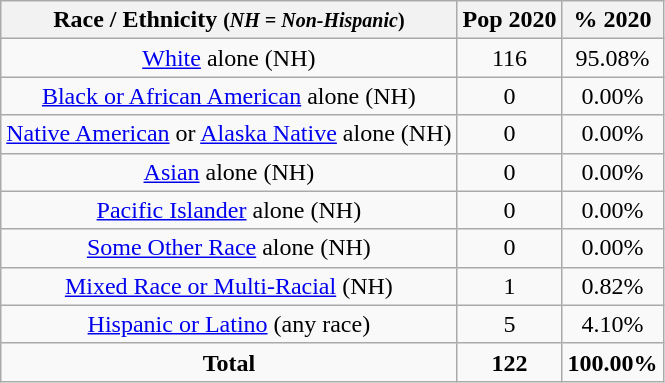<table class="wikitable" style="text-align:center;">
<tr>
<th>Race / Ethnicity <small>(<em>NH = Non-Hispanic</em>)</small></th>
<th>Pop 2020</th>
<th>% 2020</th>
</tr>
<tr>
<td><a href='#'>White</a> alone (NH)</td>
<td>116</td>
<td>95.08%</td>
</tr>
<tr>
<td><a href='#'>Black or African American</a> alone (NH)</td>
<td>0</td>
<td>0.00%</td>
</tr>
<tr>
<td><a href='#'>Native American</a> or <a href='#'>Alaska Native</a> alone (NH)</td>
<td>0</td>
<td>0.00%</td>
</tr>
<tr>
<td><a href='#'>Asian</a> alone (NH)</td>
<td>0</td>
<td>0.00%</td>
</tr>
<tr>
<td><a href='#'>Pacific Islander</a> alone (NH)</td>
<td>0</td>
<td>0.00%</td>
</tr>
<tr>
<td><a href='#'>Some Other Race</a> alone (NH)</td>
<td>0</td>
<td>0.00%</td>
</tr>
<tr>
<td><a href='#'>Mixed Race or Multi-Racial</a> (NH)</td>
<td>1</td>
<td>0.82%</td>
</tr>
<tr>
<td><a href='#'>Hispanic or Latino</a> (any race)</td>
<td>5</td>
<td>4.10%</td>
</tr>
<tr>
<td><strong>Total</strong></td>
<td><strong>122</strong></td>
<td><strong>100.00%</strong></td>
</tr>
</table>
